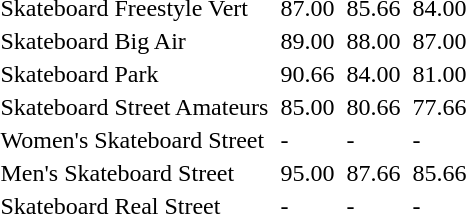<table>
<tr>
<td>Skateboard Freestyle Vert</td>
<td></td>
<td>87.00</td>
<td></td>
<td>85.66</td>
<td></td>
<td>84.00</td>
</tr>
<tr>
<td>Skateboard Big Air</td>
<td></td>
<td>89.00</td>
<td></td>
<td>88.00</td>
<td></td>
<td>87.00</td>
</tr>
<tr>
<td>Skateboard Park</td>
<td></td>
<td>90.66</td>
<td></td>
<td>84.00</td>
<td></td>
<td>81.00</td>
</tr>
<tr>
<td>Skateboard Street Amateurs</td>
<td></td>
<td>85.00</td>
<td></td>
<td>80.66</td>
<td></td>
<td>77.66</td>
</tr>
<tr>
<td>Women's Skateboard Street</td>
<td></td>
<td>-</td>
<td></td>
<td>-</td>
<td></td>
<td>-</td>
</tr>
<tr>
<td>Men's Skateboard Street</td>
<td></td>
<td>95.00</td>
<td></td>
<td>87.66</td>
<td></td>
<td>85.66</td>
</tr>
<tr>
<td>Skateboard Real Street</td>
<td></td>
<td>-</td>
<td></td>
<td>-</td>
<td></td>
<td>-</td>
</tr>
</table>
